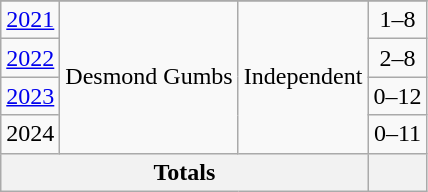<table class="wikitable">
<tr align="center">
</tr>
<tr align="center">
<td><a href='#'>2021</a></td>
<td rowspan=4>Desmond Gumbs</td>
<td rowspan=4>Independent</td>
<td>1–8</td>
</tr>
<tr align="center">
<td><a href='#'>2022</a></td>
<td>2–8</td>
</tr>
<tr align="center">
<td><a href='#'>2023</a></td>
<td>0–12</td>
</tr>
<tr align="center">
<td>2024</td>
<td>0–11</td>
</tr>
<tr align="center">
<th colspan="3">Totals</th>
<th></th>
</tr>
</table>
